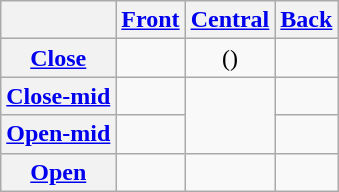<table class="wikitable" style=text-align:center>
<tr>
<th></th>
<th><a href='#'>Front</a></th>
<th><a href='#'>Central</a></th>
<th><a href='#'>Back</a></th>
</tr>
<tr style="text-align:center;">
<th><a href='#'>Close</a></th>
<td></td>
<td>()</td>
<td></td>
</tr>
<tr style="text-align:center;">
<th><a href='#'>Close-mid</a></th>
<td></td>
<td rowspan="2"></td>
<td></td>
</tr>
<tr style="text-align:center;">
<th><a href='#'>Open-mid</a></th>
<td></td>
<td></td>
</tr>
<tr style="text-align:center;">
<th><a href='#'>Open</a></th>
<td></td>
<td></td>
<td></td>
</tr>
</table>
